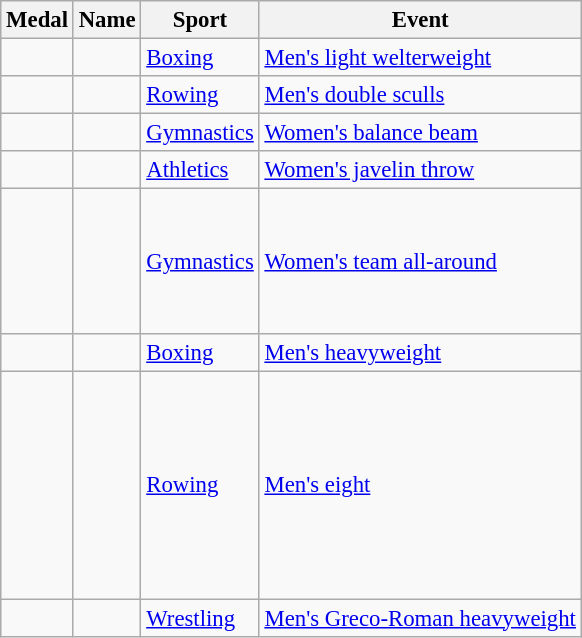<table class="wikitable sortable" style="font-size:95%">
<tr>
<th>Medal</th>
<th>Name</th>
<th>Sport</th>
<th>Event</th>
</tr>
<tr>
<td></td>
<td></td>
<td><a href='#'>Boxing</a></td>
<td><a href='#'>Men's light welterweight</a></td>
</tr>
<tr>
<td></td>
<td><br></td>
<td><a href='#'>Rowing</a></td>
<td><a href='#'>Men's double sculls</a></td>
</tr>
<tr>
<td></td>
<td></td>
<td><a href='#'>Gymnastics</a></td>
<td><a href='#'>Women's balance beam</a></td>
</tr>
<tr>
<td></td>
<td></td>
<td><a href='#'>Athletics</a></td>
<td><a href='#'>Women's javelin throw</a></td>
</tr>
<tr>
<td></td>
<td><br><br><br><br><br></td>
<td><a href='#'>Gymnastics</a></td>
<td><a href='#'>Women's team all-around</a></td>
</tr>
<tr>
<td></td>
<td></td>
<td><a href='#'>Boxing</a></td>
<td><a href='#'>Men's heavyweight</a></td>
</tr>
<tr>
<td></td>
<td><br><br><br><br><br><br><br><br></td>
<td><a href='#'>Rowing</a></td>
<td><a href='#'>Men's eight</a></td>
</tr>
<tr>
<td></td>
<td></td>
<td><a href='#'>Wrestling</a></td>
<td><a href='#'>Men's  Greco-Roman heavyweight</a></td>
</tr>
</table>
